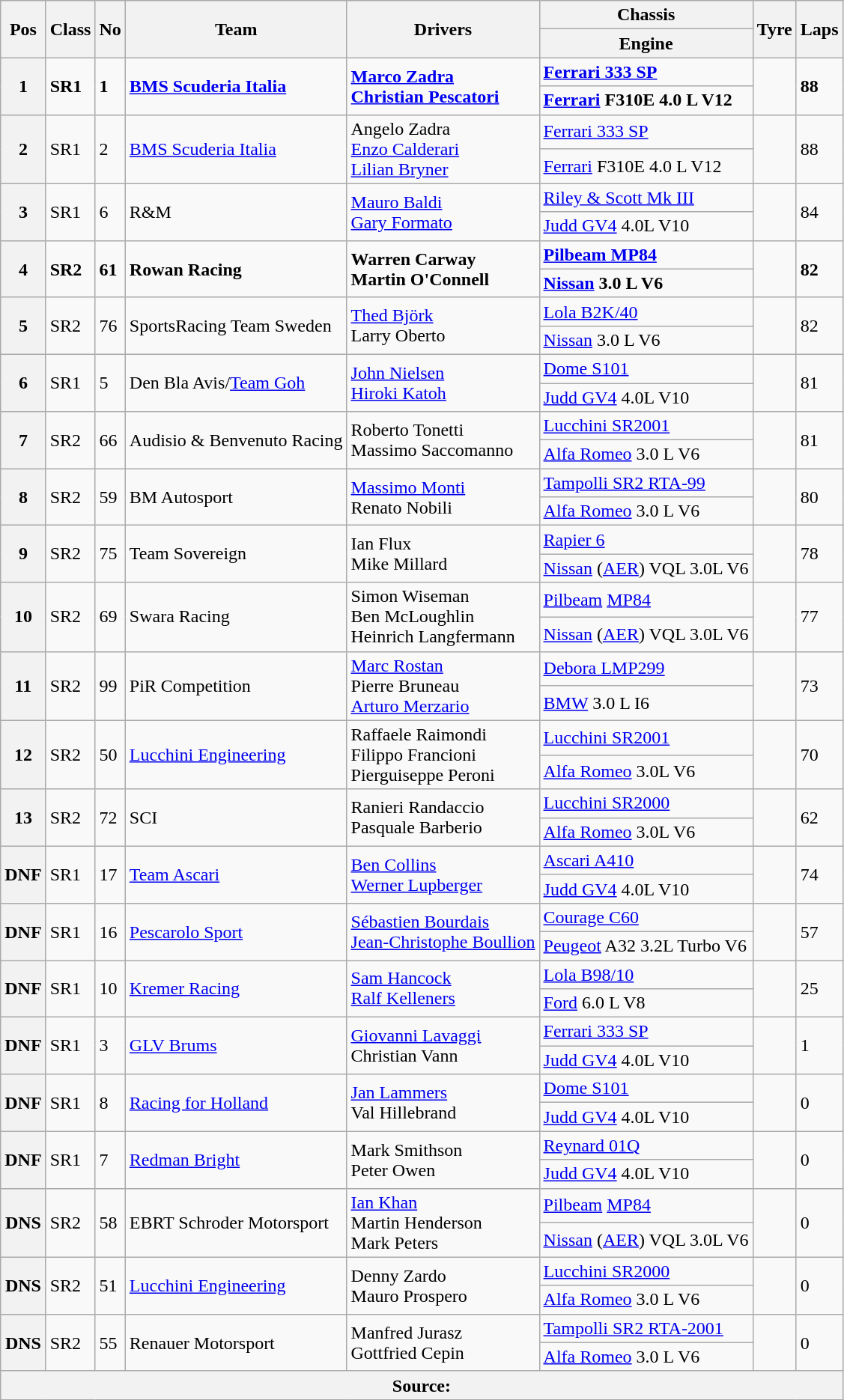<table class="wikitable">
<tr>
<th rowspan="2">Pos</th>
<th rowspan="2">Class</th>
<th rowspan="2">No</th>
<th rowspan="2">Team</th>
<th rowspan="2">Drivers</th>
<th>Chassis</th>
<th rowspan="2">Tyre</th>
<th rowspan="2">Laps</th>
</tr>
<tr>
<th>Engine</th>
</tr>
<tr>
<th rowspan="2">1</th>
<td rowspan="2"><strong>SR1</strong></td>
<td rowspan="2"><strong>1</strong></td>
<td rowspan="2"><strong> <a href='#'>BMS Scuderia Italia</a></strong></td>
<td rowspan="2"><strong> <a href='#'>Marco Zadra</a><br> <a href='#'>Christian Pescatori</a></strong></td>
<td><strong><a href='#'>Ferrari 333 SP</a></strong></td>
<td rowspan="2"></td>
<td rowspan="2"><strong>88</strong></td>
</tr>
<tr>
<td><strong><a href='#'>Ferrari</a> F310E 4.0 L V12</strong></td>
</tr>
<tr>
<th rowspan="2">2</th>
<td rowspan="2">SR1</td>
<td rowspan="2">2</td>
<td rowspan="2"> <a href='#'>BMS Scuderia Italia</a></td>
<td rowspan="2"> Angelo Zadra<br> <a href='#'>Enzo Calderari</a><br> <a href='#'>Lilian Bryner</a></td>
<td><a href='#'>Ferrari 333 SP</a></td>
<td rowspan="2"></td>
<td rowspan="2">88</td>
</tr>
<tr>
<td><a href='#'>Ferrari</a> F310E 4.0 L V12</td>
</tr>
<tr>
<th rowspan="2">3</th>
<td rowspan="2">SR1</td>
<td rowspan="2">6</td>
<td rowspan="2"> R&M</td>
<td rowspan="2"> <a href='#'>Mauro Baldi</a><br> <a href='#'>Gary Formato</a></td>
<td><a href='#'>Riley & Scott Mk III</a></td>
<td rowspan="2"></td>
<td rowspan="2">84</td>
</tr>
<tr>
<td><a href='#'>Judd GV4</a> 4.0L V10</td>
</tr>
<tr>
<th rowspan="2">4</th>
<td rowspan="2"><strong>SR2</strong></td>
<td rowspan="2"><strong>61</strong></td>
<td rowspan="2"><strong> Rowan Racing</strong></td>
<td rowspan="2"><strong> Warren Carway<br> Martin O'Connell</strong></td>
<td><a href='#'><strong>Pilbeam MP84</strong></a></td>
<td rowspan="2"></td>
<td rowspan="2"><strong>82</strong></td>
</tr>
<tr>
<td><strong><a href='#'>Nissan</a> 3.0 L V6</strong></td>
</tr>
<tr>
<th rowspan="2">5</th>
<td rowspan="2">SR2</td>
<td rowspan="2">76</td>
<td rowspan="2"> SportsRacing Team Sweden</td>
<td rowspan="2"> <a href='#'>Thed Björk</a><br> Larry Oberto</td>
<td><a href='#'>Lola B2K/40</a></td>
<td rowspan="2"></td>
<td rowspan="2">82</td>
</tr>
<tr>
<td><a href='#'>Nissan</a> 3.0 L V6</td>
</tr>
<tr>
<th rowspan="2">6</th>
<td rowspan="2">SR1</td>
<td rowspan="2">5</td>
<td rowspan="2"> Den Bla Avis/<a href='#'>Team Goh</a></td>
<td rowspan="2"> <a href='#'>John Nielsen</a><br> <a href='#'>Hiroki Katoh</a></td>
<td><a href='#'>Dome S101</a></td>
<td rowspan="2"></td>
<td rowspan="2">81</td>
</tr>
<tr>
<td><a href='#'>Judd GV4</a> 4.0L V10</td>
</tr>
<tr>
<th rowspan="2">7</th>
<td rowspan="2">SR2</td>
<td rowspan="2">66</td>
<td rowspan="2"> Audisio & Benvenuto Racing</td>
<td rowspan="2"> Roberto Tonetti<br> Massimo Saccomanno</td>
<td><a href='#'>Lucchini SR2001</a></td>
<td rowspan="2"></td>
<td rowspan="2">81</td>
</tr>
<tr>
<td><a href='#'>Alfa Romeo</a> 3.0 L V6</td>
</tr>
<tr>
<th rowspan="2">8</th>
<td rowspan="2">SR2</td>
<td rowspan="2">59</td>
<td rowspan="2"> BM Autosport</td>
<td rowspan="2"> <a href='#'>Massimo Monti</a><br> Renato Nobili</td>
<td><a href='#'>Tampolli SR2 RTA-99</a></td>
<td rowspan="2"></td>
<td rowspan="2">80</td>
</tr>
<tr>
<td><a href='#'>Alfa Romeo</a> 3.0 L V6</td>
</tr>
<tr>
<th rowspan="2">9</th>
<td rowspan="2">SR2</td>
<td rowspan="2">75</td>
<td rowspan="2"> Team Sovereign</td>
<td rowspan="2"> Ian Flux<br> Mike Millard</td>
<td><a href='#'>Rapier 6</a></td>
<td rowspan="2"></td>
<td rowspan="2">78</td>
</tr>
<tr>
<td><a href='#'>Nissan</a> (<a href='#'>AER</a>) VQL 3.0L V6</td>
</tr>
<tr>
<th rowspan="2">10</th>
<td rowspan="2">SR2</td>
<td rowspan="2">69</td>
<td rowspan="2"> Swara Racing</td>
<td rowspan="2"> Simon Wiseman<br> Ben McLoughlin<br> Heinrich Langfermann</td>
<td><a href='#'>Pilbeam</a> <a href='#'>MP84</a></td>
<td rowspan="2"></td>
<td rowspan="2">77</td>
</tr>
<tr>
<td><a href='#'>Nissan</a> (<a href='#'>AER</a>) VQL 3.0L V6</td>
</tr>
<tr>
<th rowspan="2">11</th>
<td rowspan="2">SR2</td>
<td rowspan="2">99</td>
<td rowspan="2"> PiR Competition</td>
<td rowspan="2"> <a href='#'>Marc Rostan</a><br> Pierre Bruneau<br> <a href='#'>Arturo Merzario</a></td>
<td><a href='#'>Debora LMP299</a></td>
<td rowspan="2"></td>
<td rowspan="2">73</td>
</tr>
<tr>
<td><a href='#'>BMW</a> 3.0 L I6</td>
</tr>
<tr>
<th rowspan="2">12</th>
<td rowspan="2">SR2</td>
<td rowspan="2">50</td>
<td rowspan="2"> <a href='#'>Lucchini Engineering</a></td>
<td rowspan="2"> Raffaele Raimondi<br> Filippo Francioni<br> Pierguiseppe Peroni</td>
<td><a href='#'>Lucchini SR2001</a></td>
<td rowspan="2"></td>
<td rowspan="2">70</td>
</tr>
<tr>
<td><a href='#'>Alfa Romeo</a> 3.0L V6</td>
</tr>
<tr>
<th rowspan="2">13</th>
<td rowspan="2">SR2</td>
<td rowspan="2">72</td>
<td rowspan="2"> SCI</td>
<td rowspan="2"> Ranieri Randaccio<br> Pasquale Barberio</td>
<td><a href='#'>Lucchini SR2000</a></td>
<td rowspan="2"></td>
<td rowspan="2">62</td>
</tr>
<tr>
<td><a href='#'>Alfa Romeo</a> 3.0L V6</td>
</tr>
<tr>
<th rowspan="2">DNF</th>
<td rowspan="2">SR1</td>
<td rowspan="2">17</td>
<td rowspan="2"> <a href='#'>Team Ascari</a></td>
<td rowspan="2"> <a href='#'>Ben Collins</a><br> <a href='#'>Werner Lupberger</a></td>
<td><a href='#'>Ascari A410</a></td>
<td rowspan="2"></td>
<td rowspan="2">74</td>
</tr>
<tr>
<td><a href='#'>Judd GV4</a> 4.0L V10</td>
</tr>
<tr>
<th rowspan="2">DNF</th>
<td rowspan="2">SR1</td>
<td rowspan="2">16</td>
<td rowspan="2"> <a href='#'>Pescarolo Sport</a></td>
<td rowspan="2"> <a href='#'>Sébastien Bourdais</a><br> <a href='#'>Jean-Christophe Boullion</a></td>
<td><a href='#'>Courage C60</a></td>
<td rowspan="2"></td>
<td rowspan="2">57</td>
</tr>
<tr>
<td><a href='#'>Peugeot</a> A32 3.2L Turbo V6</td>
</tr>
<tr>
<th rowspan="2">DNF</th>
<td rowspan="2">SR1</td>
<td rowspan="2">10</td>
<td rowspan="2"> <a href='#'>Kremer Racing</a></td>
<td rowspan="2"> <a href='#'>Sam Hancock</a><br> <a href='#'>Ralf Kelleners</a></td>
<td><a href='#'>Lola B98/10</a></td>
<td rowspan="2"></td>
<td rowspan="2">25</td>
</tr>
<tr>
<td><a href='#'>Ford</a> 6.0 L V8</td>
</tr>
<tr>
<th rowspan="2">DNF</th>
<td rowspan="2">SR1</td>
<td rowspan="2">3</td>
<td rowspan="2"> <a href='#'>GLV Brums</a></td>
<td rowspan="2"> <a href='#'>Giovanni Lavaggi</a><br> Christian Vann</td>
<td><a href='#'>Ferrari 333 SP</a></td>
<td rowspan="2"></td>
<td rowspan="2">1</td>
</tr>
<tr>
<td><a href='#'>Judd GV4</a> 4.0L V10</td>
</tr>
<tr>
<th rowspan="2">DNF</th>
<td rowspan="2">SR1</td>
<td rowspan="2">8</td>
<td rowspan="2"> <a href='#'>Racing for Holland</a></td>
<td rowspan="2"> <a href='#'>Jan Lammers</a><br> Val Hillebrand</td>
<td><a href='#'>Dome S101</a></td>
<td rowspan="2"></td>
<td rowspan="2">0</td>
</tr>
<tr>
<td><a href='#'>Judd GV4</a> 4.0L V10</td>
</tr>
<tr>
<th rowspan="2">DNF</th>
<td rowspan="2">SR1</td>
<td rowspan="2">7</td>
<td rowspan="2"> <a href='#'>Redman Bright</a></td>
<td rowspan="2"> Mark Smithson<br> Peter Owen</td>
<td><a href='#'>Reynard 01Q</a></td>
<td rowspan="2"></td>
<td rowspan="2">0</td>
</tr>
<tr>
<td><a href='#'>Judd GV4</a> 4.0L V10</td>
</tr>
<tr>
<th rowspan="2">DNS</th>
<td rowspan="2">SR2</td>
<td rowspan="2">58</td>
<td rowspan="2"> EBRT Schroder Motorsport</td>
<td rowspan="2"> <a href='#'>Ian Khan</a><br> Martin Henderson<br> Mark Peters</td>
<td><a href='#'>Pilbeam</a> <a href='#'>MP84</a></td>
<td rowspan="2"></td>
<td rowspan="2">0</td>
</tr>
<tr>
<td><a href='#'>Nissan</a> (<a href='#'>AER</a>) VQL 3.0L V6</td>
</tr>
<tr>
<th rowspan="2">DNS</th>
<td rowspan="2">SR2</td>
<td rowspan="2">51</td>
<td rowspan="2"> <a href='#'>Lucchini Engineering</a></td>
<td rowspan="2"> Denny Zardo<br> Mauro Prospero</td>
<td><a href='#'>Lucchini SR2000</a></td>
<td rowspan="2"></td>
<td rowspan="2">0</td>
</tr>
<tr>
<td><a href='#'>Alfa Romeo</a> 3.0 L V6</td>
</tr>
<tr>
<th rowspan="2">DNS</th>
<td rowspan="2">SR2</td>
<td rowspan="2">55</td>
<td rowspan="2"> Renauer Motorsport</td>
<td rowspan="2"> Manfred Jurasz<br> Gottfried Cepin</td>
<td><a href='#'>Tampolli SR2 RTA-2001</a></td>
<td rowspan="2"></td>
<td rowspan="2">0</td>
</tr>
<tr>
<td><a href='#'>Alfa Romeo</a> 3.0 L V6</td>
</tr>
<tr>
<th colspan="8">Source:</th>
</tr>
</table>
